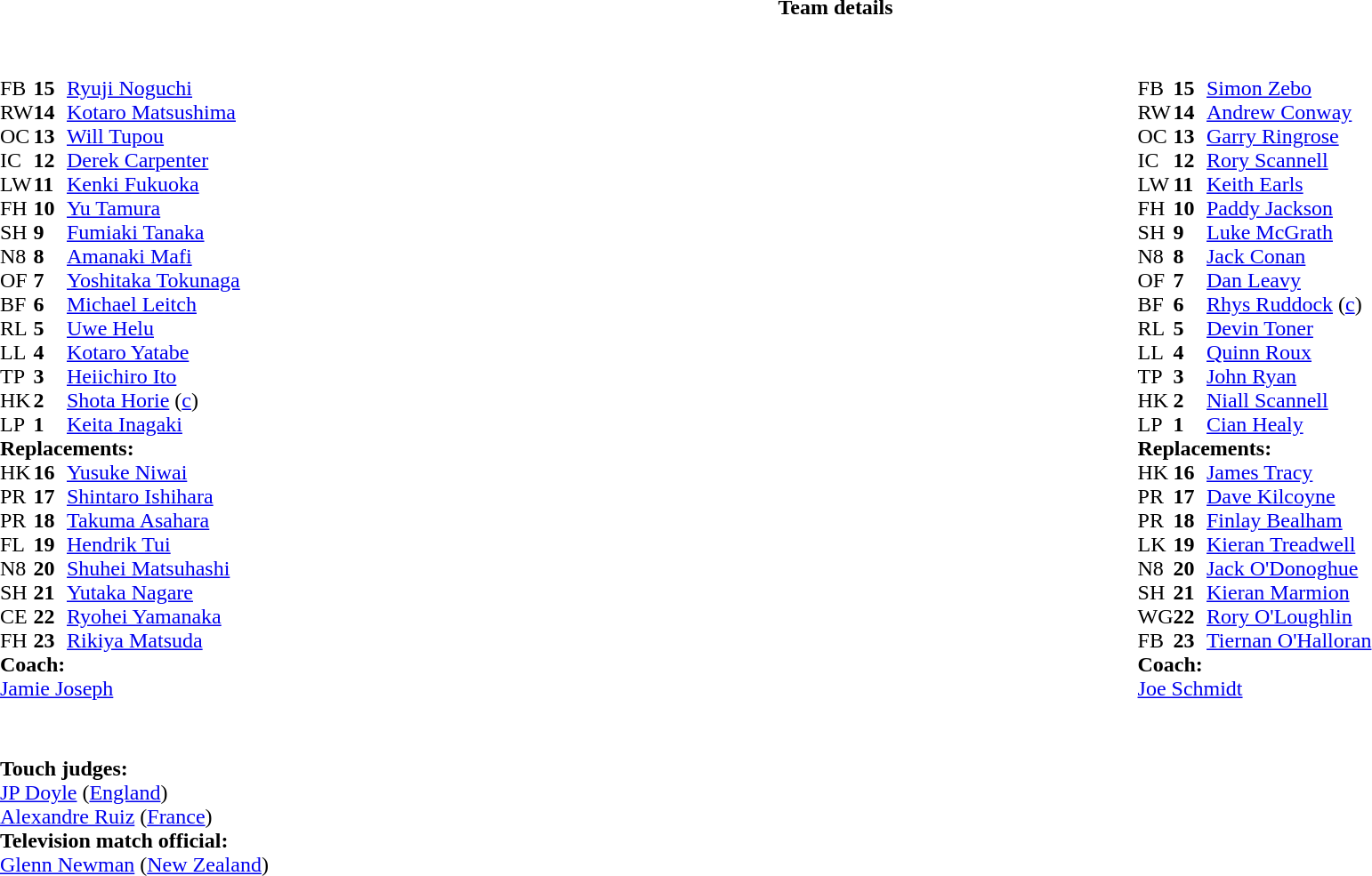<table border="0" width="100%" class="collapsible collapsed">
<tr>
<th>Team details</th>
</tr>
<tr>
<td><br><table width="100%">
<tr>
<td valign="top" width="50%"><br><table style="font-size: 100%" cellspacing="0" cellpadding="0">
<tr>
<th width="25"></th>
<th width="25"></th>
</tr>
<tr>
<td>FB</td>
<td><strong>15</strong></td>
<td><a href='#'>Ryuji Noguchi</a></td>
</tr>
<tr>
<td>RW</td>
<td><strong>14</strong></td>
<td><a href='#'>Kotaro Matsushima</a></td>
</tr>
<tr>
<td>OC</td>
<td><strong>13</strong></td>
<td><a href='#'>Will Tupou</a></td>
</tr>
<tr>
<td>IC</td>
<td><strong>12</strong></td>
<td><a href='#'>Derek Carpenter</a></td>
<td></td>
<td></td>
</tr>
<tr>
<td>LW</td>
<td><strong>11</strong></td>
<td><a href='#'>Kenki Fukuoka</a></td>
</tr>
<tr>
<td>FH</td>
<td><strong>10</strong></td>
<td><a href='#'>Yu Tamura</a></td>
<td></td>
<td></td>
</tr>
<tr>
<td>SH</td>
<td><strong>9</strong></td>
<td><a href='#'>Fumiaki Tanaka</a></td>
<td></td>
<td></td>
</tr>
<tr>
<td>N8</td>
<td><strong>8</strong></td>
<td><a href='#'>Amanaki Mafi</a></td>
<td></td>
<td></td>
</tr>
<tr>
<td>OF</td>
<td><strong>7</strong></td>
<td><a href='#'>Yoshitaka Tokunaga</a></td>
</tr>
<tr>
<td>BF</td>
<td><strong>6</strong></td>
<td><a href='#'>Michael Leitch</a></td>
</tr>
<tr>
<td>RL</td>
<td><strong>5</strong></td>
<td><a href='#'>Uwe Helu</a></td>
<td></td>
<td></td>
</tr>
<tr>
<td>LL</td>
<td><strong>4</strong></td>
<td><a href='#'>Kotaro Yatabe</a></td>
</tr>
<tr>
<td>TP</td>
<td><strong>3</strong></td>
<td><a href='#'>Heiichiro Ito</a></td>
<td></td>
<td></td>
</tr>
<tr>
<td>HK</td>
<td><strong>2</strong></td>
<td><a href='#'>Shota Horie</a> (<a href='#'>c</a>)</td>
<td></td>
<td></td>
</tr>
<tr>
<td>LP</td>
<td><strong>1</strong></td>
<td><a href='#'>Keita Inagaki</a></td>
<td></td>
<td></td>
</tr>
<tr>
<td colspan=3><strong>Replacements:</strong></td>
</tr>
<tr>
<td>HK</td>
<td><strong>16</strong></td>
<td><a href='#'>Yusuke Niwai</a></td>
<td></td>
<td></td>
</tr>
<tr>
<td>PR</td>
<td><strong>17</strong></td>
<td><a href='#'>Shintaro Ishihara</a></td>
<td></td>
<td></td>
</tr>
<tr>
<td>PR</td>
<td><strong>18</strong></td>
<td><a href='#'>Takuma Asahara</a></td>
<td></td>
<td></td>
</tr>
<tr>
<td>FL</td>
<td><strong>19</strong></td>
<td><a href='#'>Hendrik Tui</a></td>
<td></td>
<td></td>
</tr>
<tr>
<td>N8</td>
<td><strong>20</strong></td>
<td><a href='#'>Shuhei Matsuhashi</a></td>
<td></td>
<td></td>
</tr>
<tr>
<td>SH</td>
<td><strong>21</strong></td>
<td><a href='#'>Yutaka Nagare</a></td>
<td></td>
<td></td>
</tr>
<tr>
<td>CE</td>
<td><strong>22</strong></td>
<td><a href='#'>Ryohei Yamanaka</a></td>
<td></td>
<td></td>
</tr>
<tr>
<td>FH</td>
<td><strong>23</strong></td>
<td><a href='#'>Rikiya Matsuda</a></td>
<td></td>
<td></td>
</tr>
<tr>
<td colspan=3><strong>Coach:</strong></td>
</tr>
<tr>
<td colspan="4"> <a href='#'>Jamie Joseph</a></td>
</tr>
</table>
</td>
<td valign="top" width="50%"><br><table style="font-size: 100%" cellspacing="0" cellpadding="0" align="center">
<tr>
<th width="25"></th>
<th width="25"></th>
</tr>
<tr>
<td>FB</td>
<td><strong>15</strong></td>
<td><a href='#'>Simon Zebo</a></td>
<td></td>
<td></td>
</tr>
<tr>
<td>RW</td>
<td><strong>14</strong></td>
<td><a href='#'>Andrew Conway</a></td>
<td></td>
</tr>
<tr>
<td>OC</td>
<td><strong>13</strong></td>
<td><a href='#'>Garry Ringrose</a></td>
<td></td>
<td></td>
</tr>
<tr>
<td>IC</td>
<td><strong>12</strong></td>
<td><a href='#'>Rory Scannell</a></td>
</tr>
<tr>
<td>LW</td>
<td><strong>11</strong></td>
<td><a href='#'>Keith Earls</a></td>
</tr>
<tr>
<td>FH</td>
<td><strong>10</strong></td>
<td><a href='#'>Paddy Jackson</a></td>
<td></td>
<td></td>
</tr>
<tr>
<td>SH</td>
<td><strong>9</strong></td>
<td><a href='#'>Luke McGrath</a></td>
</tr>
<tr>
<td>N8</td>
<td><strong>8</strong></td>
<td><a href='#'>Jack Conan</a></td>
<td></td>
<td></td>
<td></td>
<td></td>
<td></td>
<td></td>
</tr>
<tr>
<td>OF</td>
<td><strong>7</strong></td>
<td><a href='#'>Dan Leavy</a></td>
<td></td>
<td></td>
<td></td>
</tr>
<tr>
<td>BF</td>
<td><strong>6</strong></td>
<td><a href='#'>Rhys Ruddock</a> (<a href='#'>c</a>)</td>
<td></td>
<td></td>
<td></td>
<td></td>
<td></td>
</tr>
<tr>
<td>RL</td>
<td><strong>5</strong></td>
<td><a href='#'>Devin Toner</a></td>
<td></td>
<td></td>
</tr>
<tr>
<td>LL</td>
<td><strong>4</strong></td>
<td><a href='#'>Quinn Roux</a></td>
</tr>
<tr>
<td>TP</td>
<td><strong>3</strong></td>
<td><a href='#'>John Ryan</a></td>
<td></td>
<td></td>
<td></td>
</tr>
<tr>
<td>HK</td>
<td><strong>2</strong></td>
<td><a href='#'>Niall Scannell</a></td>
<td></td>
<td></td>
</tr>
<tr>
<td>LP</td>
<td><strong>1</strong></td>
<td><a href='#'>Cian Healy</a></td>
<td></td>
<td></td>
</tr>
<tr>
<td colspan=3><strong>Replacements:</strong></td>
</tr>
<tr>
<td>HK</td>
<td><strong>16</strong></td>
<td><a href='#'>James Tracy</a></td>
<td></td>
<td></td>
</tr>
<tr>
<td>PR</td>
<td><strong>17</strong></td>
<td><a href='#'>Dave Kilcoyne</a></td>
<td></td>
<td></td>
</tr>
<tr>
<td>PR</td>
<td><strong>18</strong></td>
<td><a href='#'>Finlay Bealham</a></td>
<td></td>
<td></td>
<td></td>
</tr>
<tr>
<td>LK</td>
<td><strong>19</strong></td>
<td><a href='#'>Kieran Treadwell</a></td>
<td></td>
<td></td>
</tr>
<tr>
<td>N8</td>
<td><strong>20</strong></td>
<td><a href='#'>Jack O'Donoghue</a></td>
<td></td>
<td></td>
<td></td>
<td></td>
<td></td>
<td></td>
</tr>
<tr>
<td>SH</td>
<td><strong>21</strong></td>
<td><a href='#'>Kieran Marmion</a></td>
<td></td>
<td></td>
</tr>
<tr>
<td>WG</td>
<td><strong>22</strong></td>
<td><a href='#'>Rory O'Loughlin</a></td>
<td></td>
<td></td>
</tr>
<tr>
<td>FB</td>
<td><strong>23</strong></td>
<td><a href='#'>Tiernan O'Halloran</a></td>
<td></td>
<td></td>
</tr>
<tr>
<td colspan=3><strong>Coach:</strong></td>
</tr>
<tr>
<td colspan="4"> <a href='#'>Joe Schmidt</a></td>
</tr>
</table>
</td>
</tr>
</table>
<table width=100% style="font-size: 100%">
<tr>
<td><br><br><strong>Touch judges:</strong>
<br><a href='#'>JP Doyle</a> (<a href='#'>England</a>)
<br><a href='#'>Alexandre Ruiz</a> (<a href='#'>France</a>)
<br><strong>Television match official:</strong>
<br><a href='#'>Glenn Newman</a> (<a href='#'>New Zealand</a>)</td>
</tr>
</table>
</td>
</tr>
</table>
